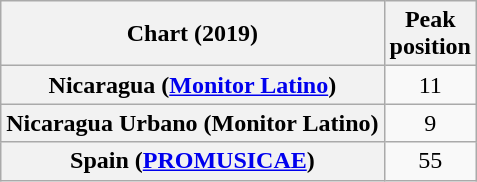<table class="wikitable plainrowheaders" style="text-align:center">
<tr>
<th scope="col">Chart (2019)</th>
<th scope="col">Peak<br>position</th>
</tr>
<tr>
<th scope="row">Nicaragua (<a href='#'>Monitor Latino</a>)</th>
<td>11</td>
</tr>
<tr>
<th scope="row">Nicaragua Urbano (Monitor Latino)</th>
<td>9</td>
</tr>
<tr>
<th scope="row">Spain (<a href='#'>PROMUSICAE</a>)</th>
<td>55</td>
</tr>
</table>
